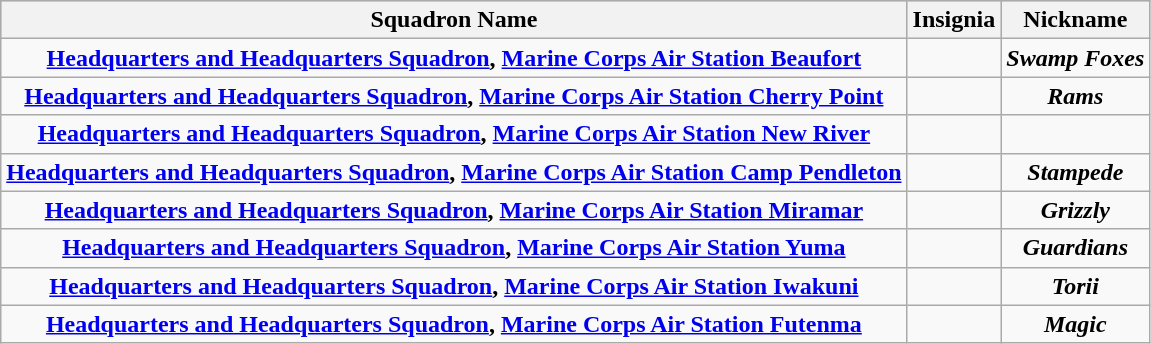<table class="wikitable sortable" style="text-align:center;">
<tr bgcolor="#CCCCCC">
<th>Squadron Name</th>
<th>Insignia</th>
<th>Nickname</th>
</tr>
<tr>
<td><strong><a href='#'>Headquarters and Headquarters Squadron</a>, <a href='#'>Marine Corps Air Station Beaufort</a></strong></td>
<td><strong></strong></td>
<td><strong><em>Swamp Foxes</em></strong></td>
</tr>
<tr>
<td><strong><a href='#'>Headquarters and Headquarters Squadron</a>, <a href='#'>Marine Corps Air Station Cherry Point</a></strong></td>
<td><strong></strong></td>
<td><strong><em>Rams</em></strong></td>
</tr>
<tr>
<td><strong><a href='#'>Headquarters and Headquarters Squadron</a>, <a href='#'>Marine Corps Air Station New River</a></strong></td>
<td><strong></strong></td>
<td></td>
</tr>
<tr>
<td><strong><a href='#'>Headquarters and Headquarters Squadron</a>, <a href='#'>Marine Corps Air Station Camp Pendleton</a></strong></td>
<td><strong></strong></td>
<td><strong><em>Stampede</em></strong></td>
</tr>
<tr>
<td><strong><a href='#'>Headquarters and Headquarters Squadron</a>, <a href='#'>Marine Corps Air Station Miramar</a></strong></td>
<td><strong></strong></td>
<td><strong><em>Grizzly</em></strong></td>
</tr>
<tr>
<td><strong><a href='#'>Headquarters and Headquarters Squadron</a>, <a href='#'>Marine Corps Air Station Yuma</a></strong></td>
<td><strong></strong></td>
<td><strong><em>Guardians</em></strong></td>
</tr>
<tr>
<td><strong><a href='#'>Headquarters and Headquarters Squadron</a>, <a href='#'>Marine Corps Air Station Iwakuni</a></strong></td>
<td><strong></strong></td>
<td><strong><em>Torii</em></strong></td>
</tr>
<tr>
<td><strong><a href='#'>Headquarters and Headquarters Squadron</a>, <a href='#'>Marine Corps Air Station Futenma</a></strong></td>
<td><strong></strong></td>
<td><strong><em>Magic</em></strong></td>
</tr>
</table>
